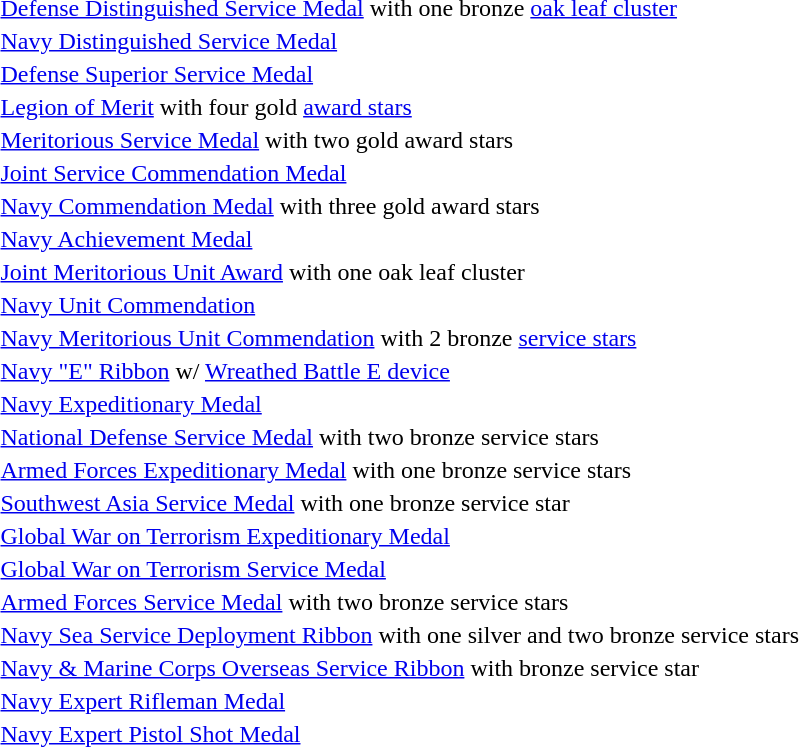<table>
<tr>
<td></td>
<td><a href='#'>Defense Distinguished Service Medal</a> with one bronze <a href='#'>oak leaf cluster</a></td>
</tr>
<tr>
<td></td>
<td><a href='#'>Navy Distinguished Service Medal</a></td>
</tr>
<tr>
<td></td>
<td><a href='#'>Defense Superior Service Medal</a></td>
</tr>
<tr>
<td></td>
<td><a href='#'>Legion of Merit</a> with four gold <a href='#'>award stars</a></td>
</tr>
<tr>
<td></td>
<td><a href='#'>Meritorious Service Medal</a> with two gold award stars</td>
</tr>
<tr>
<td></td>
<td><a href='#'>Joint Service Commendation Medal</a></td>
</tr>
<tr>
<td></td>
<td><a href='#'>Navy Commendation Medal</a> with three gold award stars</td>
</tr>
<tr>
<td></td>
<td><a href='#'>Navy Achievement Medal</a></td>
</tr>
<tr>
<td></td>
<td><a href='#'>Joint Meritorious Unit Award</a> with one oak leaf cluster</td>
</tr>
<tr>
<td></td>
<td><a href='#'>Navy Unit Commendation</a></td>
</tr>
<tr>
<td></td>
<td><a href='#'>Navy Meritorious Unit Commendation</a> with 2 bronze <a href='#'>service stars</a></td>
</tr>
<tr>
<td></td>
<td><a href='#'>Navy "E" Ribbon</a> w/ <a href='#'>Wreathed Battle E device</a></td>
</tr>
<tr>
<td></td>
<td><a href='#'>Navy Expeditionary Medal</a></td>
</tr>
<tr>
<td></td>
<td><a href='#'>National Defense Service Medal</a> with two bronze service stars</td>
</tr>
<tr>
<td></td>
<td><a href='#'>Armed Forces Expeditionary Medal</a> with one bronze service stars</td>
</tr>
<tr>
<td></td>
<td><a href='#'>Southwest Asia Service Medal</a> with one bronze service star</td>
</tr>
<tr>
<td></td>
<td><a href='#'>Global War on Terrorism Expeditionary Medal</a></td>
</tr>
<tr>
<td></td>
<td><a href='#'>Global War on Terrorism Service Medal</a></td>
</tr>
<tr>
<td></td>
<td><a href='#'>Armed Forces Service Medal</a> with two bronze service stars</td>
</tr>
<tr>
<td></td>
<td><a href='#'>Navy Sea Service Deployment Ribbon</a> with one silver and two bronze service stars</td>
</tr>
<tr>
<td></td>
<td><a href='#'>Navy & Marine Corps Overseas Service Ribbon</a> with bronze service star</td>
</tr>
<tr>
<td></td>
<td><a href='#'>Navy Expert Rifleman Medal</a></td>
</tr>
<tr>
<td></td>
<td><a href='#'>Navy Expert Pistol Shot Medal</a></td>
</tr>
</table>
